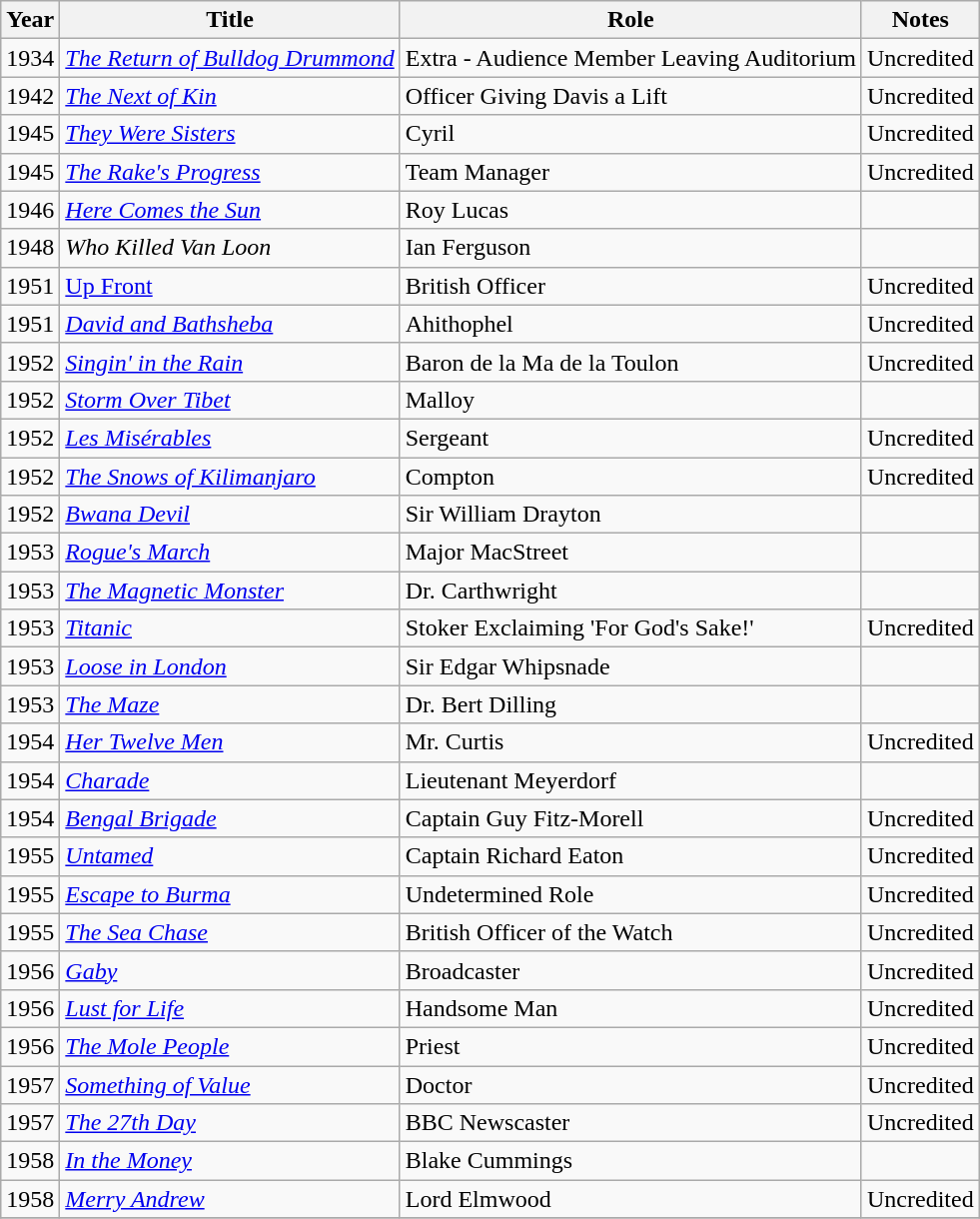<table class="wikitable">
<tr>
<th>Year</th>
<th>Title</th>
<th>Role</th>
<th>Notes</th>
</tr>
<tr>
<td>1934</td>
<td><em><a href='#'>The Return of Bulldog Drummond</a></em></td>
<td>Extra - Audience Member Leaving Auditorium</td>
<td>Uncredited</td>
</tr>
<tr>
<td>1942</td>
<td><em><a href='#'>The Next of Kin</a></em></td>
<td>Officer Giving Davis a Lift</td>
<td>Uncredited</td>
</tr>
<tr>
<td>1945</td>
<td><em><a href='#'>They Were Sisters</a></em></td>
<td>Cyril</td>
<td>Uncredited</td>
</tr>
<tr>
<td>1945</td>
<td><em><a href='#'>The Rake's Progress</a></em></td>
<td>Team Manager</td>
<td>Uncredited</td>
</tr>
<tr>
<td>1946</td>
<td><em><a href='#'>Here Comes the Sun</a></em></td>
<td>Roy Lucas</td>
<td></td>
</tr>
<tr>
<td>1948</td>
<td><em>Who Killed Van Loon</em></td>
<td>Ian Ferguson</td>
<td></td>
</tr>
<tr>
<td>1951</td>
<td><a href='#'>Up Front</a></td>
<td>British Officer</td>
<td>Uncredited</td>
</tr>
<tr>
<td>1951</td>
<td><em><a href='#'>David and Bathsheba</a></em></td>
<td>Ahithophel</td>
<td>Uncredited</td>
</tr>
<tr>
<td>1952</td>
<td><em><a href='#'>Singin' in the Rain</a></em></td>
<td>Baron de la Ma de la Toulon</td>
<td>Uncredited</td>
</tr>
<tr>
<td>1952</td>
<td><em><a href='#'>Storm Over Tibet</a></em></td>
<td>Malloy</td>
<td></td>
</tr>
<tr>
<td>1952</td>
<td><em><a href='#'>Les Misérables</a></em></td>
<td>Sergeant</td>
<td>Uncredited</td>
</tr>
<tr>
<td>1952</td>
<td><em><a href='#'>The Snows of Kilimanjaro</a></em></td>
<td>Compton</td>
<td>Uncredited</td>
</tr>
<tr>
<td>1952</td>
<td><em><a href='#'>Bwana Devil</a></em></td>
<td>Sir William Drayton</td>
<td></td>
</tr>
<tr>
<td>1953</td>
<td><em><a href='#'>Rogue's March</a></em></td>
<td>Major MacStreet</td>
<td></td>
</tr>
<tr>
<td>1953</td>
<td><em><a href='#'>The Magnetic Monster</a></em></td>
<td>Dr. Carthwright</td>
<td></td>
</tr>
<tr>
<td>1953</td>
<td><em><a href='#'>Titanic</a></em></td>
<td>Stoker Exclaiming 'For God's Sake!'</td>
<td>Uncredited</td>
</tr>
<tr>
<td>1953</td>
<td><em><a href='#'>Loose in London</a></em></td>
<td>Sir Edgar Whipsnade</td>
<td></td>
</tr>
<tr>
<td>1953</td>
<td><em><a href='#'>The Maze</a></em></td>
<td>Dr. Bert Dilling</td>
<td></td>
</tr>
<tr>
<td>1954</td>
<td><em><a href='#'>Her Twelve Men</a></em></td>
<td>Mr. Curtis</td>
<td>Uncredited</td>
</tr>
<tr>
<td>1954</td>
<td><em><a href='#'>Charade</a></em></td>
<td>Lieutenant Meyerdorf</td>
<td></td>
</tr>
<tr>
<td>1954</td>
<td><em><a href='#'>Bengal Brigade</a></em></td>
<td>Captain Guy Fitz-Morell</td>
<td>Uncredited</td>
</tr>
<tr>
<td>1955</td>
<td><em><a href='#'>Untamed</a></em></td>
<td>Captain Richard Eaton</td>
<td>Uncredited</td>
</tr>
<tr>
<td>1955</td>
<td><em><a href='#'>Escape to Burma</a> </em></td>
<td>Undetermined Role</td>
<td>Uncredited</td>
</tr>
<tr>
<td>1955</td>
<td><em><a href='#'>The Sea Chase</a></em></td>
<td>British Officer of the Watch</td>
<td>Uncredited</td>
</tr>
<tr>
<td>1956</td>
<td><em><a href='#'>Gaby</a></em></td>
<td>Broadcaster</td>
<td>Uncredited</td>
</tr>
<tr>
<td>1956</td>
<td><em><a href='#'>Lust for Life</a></em></td>
<td>Handsome Man</td>
<td>Uncredited</td>
</tr>
<tr>
<td>1956</td>
<td><em><a href='#'>The Mole People</a></em></td>
<td>Priest</td>
<td>Uncredited</td>
</tr>
<tr>
<td>1957</td>
<td><em><a href='#'>Something of Value</a></em></td>
<td>Doctor</td>
<td>Uncredited</td>
</tr>
<tr>
<td>1957</td>
<td><em><a href='#'>The 27th Day</a></em></td>
<td>BBC Newscaster</td>
<td>Uncredited</td>
</tr>
<tr>
<td>1958</td>
<td><em><a href='#'>In the Money</a></em></td>
<td>Blake Cummings</td>
<td></td>
</tr>
<tr>
<td>1958</td>
<td><em><a href='#'>Merry Andrew</a></em></td>
<td>Lord Elmwood</td>
<td>Uncredited</td>
</tr>
<tr>
</tr>
</table>
